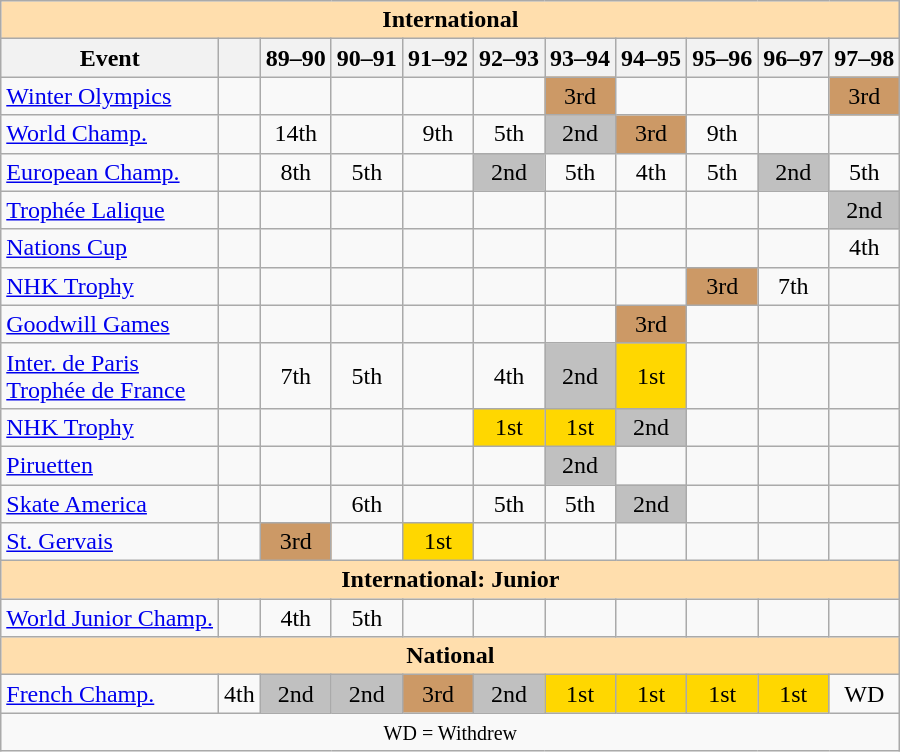<table class="wikitable" style="text-align:center">
<tr>
<th style="background-color: #ffdead;" colspan=11 align=center>International</th>
</tr>
<tr>
<th>Event</th>
<th></th>
<th>89–90</th>
<th>90–91</th>
<th>91–92</th>
<th>92–93</th>
<th>93–94</th>
<th>94–95</th>
<th>95–96</th>
<th>96–97</th>
<th>97–98</th>
</tr>
<tr>
<td align=left><a href='#'>Winter Olympics</a></td>
<td></td>
<td></td>
<td></td>
<td></td>
<td></td>
<td bgcolor=cc9966>3rd</td>
<td></td>
<td></td>
<td></td>
<td bgcolor=cc9966>3rd</td>
</tr>
<tr>
<td align=left><a href='#'>World Champ.</a></td>
<td></td>
<td>14th</td>
<td></td>
<td>9th</td>
<td>5th</td>
<td bgcolor=silver>2nd</td>
<td bgcolor=cc9966>3rd</td>
<td>9th</td>
<td></td>
<td></td>
</tr>
<tr>
<td align=left><a href='#'>European Champ.</a></td>
<td></td>
<td>8th</td>
<td>5th</td>
<td></td>
<td bgcolor=silver>2nd</td>
<td>5th</td>
<td>4th</td>
<td>5th</td>
<td bgcolor=silver>2nd</td>
<td>5th</td>
</tr>
<tr>
<td align=left> <a href='#'>Trophée Lalique</a></td>
<td></td>
<td></td>
<td></td>
<td></td>
<td></td>
<td></td>
<td></td>
<td></td>
<td></td>
<td bgcolor=silver>2nd</td>
</tr>
<tr>
<td align=left> <a href='#'>Nations Cup</a></td>
<td></td>
<td></td>
<td></td>
<td></td>
<td></td>
<td></td>
<td></td>
<td></td>
<td></td>
<td>4th</td>
</tr>
<tr>
<td align=left> <a href='#'>NHK Trophy</a></td>
<td></td>
<td></td>
<td></td>
<td></td>
<td></td>
<td></td>
<td></td>
<td bgcolor=cc9966>3rd</td>
<td>7th</td>
<td></td>
</tr>
<tr>
<td align=left><a href='#'>Goodwill Games</a></td>
<td></td>
<td></td>
<td></td>
<td></td>
<td></td>
<td></td>
<td bgcolor=cc9966>3rd</td>
<td></td>
<td></td>
<td></td>
</tr>
<tr>
<td align=left><a href='#'>Inter. de Paris<br>Trophée de France</a></td>
<td></td>
<td>7th</td>
<td>5th</td>
<td></td>
<td>4th</td>
<td bgcolor=silver>2nd</td>
<td bgcolor=gold>1st</td>
<td></td>
<td></td>
<td></td>
</tr>
<tr>
<td align=left><a href='#'>NHK Trophy</a></td>
<td></td>
<td></td>
<td></td>
<td></td>
<td bgcolor=gold>1st</td>
<td bgcolor=gold>1st</td>
<td bgcolor=silver>2nd</td>
<td></td>
<td></td>
<td></td>
</tr>
<tr>
<td align=left><a href='#'>Piruetten</a></td>
<td></td>
<td></td>
<td></td>
<td></td>
<td></td>
<td bgcolor=silver>2nd</td>
<td></td>
<td></td>
<td></td>
<td></td>
</tr>
<tr>
<td align=left><a href='#'>Skate America</a></td>
<td></td>
<td></td>
<td>6th</td>
<td></td>
<td>5th</td>
<td>5th</td>
<td bgcolor=silver>2nd</td>
<td></td>
<td></td>
<td></td>
</tr>
<tr>
<td align=left><a href='#'>St. Gervais</a></td>
<td></td>
<td bgcolor=cc9966>3rd</td>
<td></td>
<td bgcolor=gold>1st</td>
<td></td>
<td></td>
<td></td>
<td></td>
<td></td>
<td></td>
</tr>
<tr>
<th style="background-color: #ffdead; " colspan=11 align=center>International: Junior</th>
</tr>
<tr>
<td align=left><a href='#'>World Junior Champ.</a></td>
<td></td>
<td>4th</td>
<td>5th</td>
<td></td>
<td></td>
<td></td>
<td></td>
<td></td>
<td></td>
<td></td>
</tr>
<tr>
<th style="background-color: #ffdead;" colspan=11 align=center>National</th>
</tr>
<tr>
<td align=left><a href='#'>French Champ.</a></td>
<td>4th</td>
<td bgcolor=silver>2nd</td>
<td bgcolor=silver>2nd</td>
<td bgcolor=cc9966>3rd</td>
<td bgcolor=silver>2nd</td>
<td bgcolor=gold>1st</td>
<td bgcolor=gold>1st</td>
<td bgcolor=gold>1st</td>
<td bgcolor=gold>1st</td>
<td>WD</td>
</tr>
<tr>
<td colspan=11 align=center><small> WD = Withdrew </small></td>
</tr>
</table>
